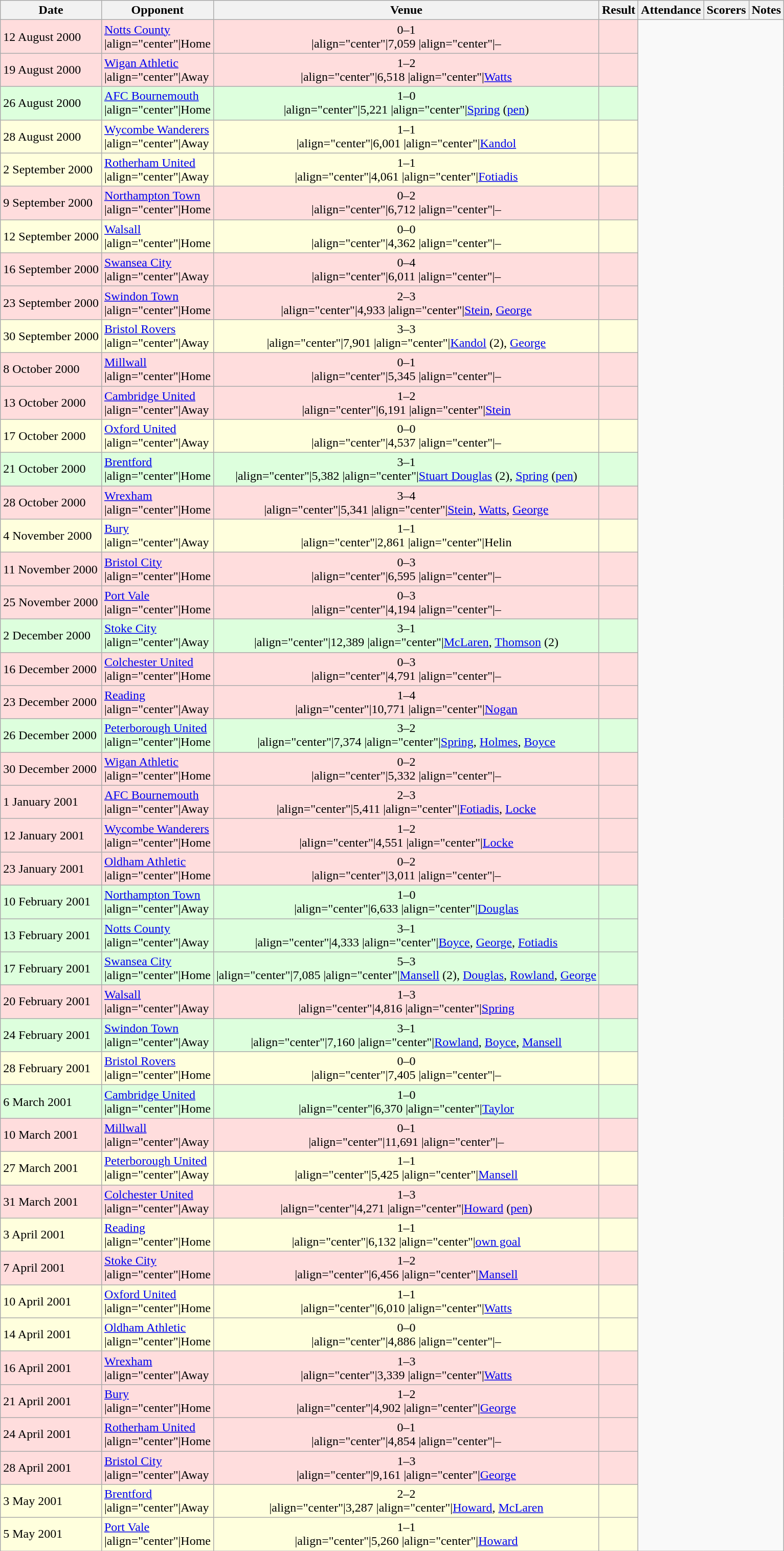<table class="wikitable">
<tr>
<th>Date</th>
<th>Opponent</th>
<th>Venue</th>
<th>Result</th>
<th>Attendance</th>
<th>Scorers</th>
<th>Notes</th>
</tr>
<tr style="background:#fdd;">
<td>12 August 2000</td>
<td><a href='#'>Notts County</a><br>|align="center"|Home</td>
<td style="text-align:center;">0–1<br>|align="center"|7,059
|align="center"|–</td>
<td style="text-align:center;"></td>
</tr>
<tr style="background:#fdd;">
<td>19 August 2000</td>
<td><a href='#'>Wigan Athletic</a><br>|align="center"|Away</td>
<td style="text-align:center;">1–2<br>|align="center"|6,518
|align="center"|<a href='#'>Watts</a></td>
<td style="text-align:center;"></td>
</tr>
<tr style="background:#dfd;">
<td>26 August 2000</td>
<td><a href='#'>AFC Bournemouth</a><br>|align="center"|Home</td>
<td style="text-align:center;">1–0<br>|align="center"|5,221
|align="center"|<a href='#'>Spring</a> (<a href='#'>pen</a>)</td>
<td style="text-align:center;"></td>
</tr>
<tr style="background:#ffd;">
<td>28 August 2000</td>
<td><a href='#'>Wycombe Wanderers</a><br>|align="center"|Away</td>
<td style="text-align:center;">1–1<br>|align="center"|6,001
|align="center"|<a href='#'>Kandol</a></td>
<td style="text-align:center;"></td>
</tr>
<tr style="background:#ffd;">
<td>2 September 2000</td>
<td><a href='#'>Rotherham United</a><br>|align="center"|Away</td>
<td style="text-align:center;">1–1<br>|align="center"|4,061
|align="center"|<a href='#'>Fotiadis</a></td>
<td style="text-align:center;"></td>
</tr>
<tr style="background:#fdd;">
<td>9 September 2000</td>
<td><a href='#'>Northampton Town</a><br>|align="center"|Home</td>
<td style="text-align:center;">0–2<br>|align="center"|6,712
|align="center"|–</td>
<td style="text-align:center;"></td>
</tr>
<tr style="background:#ffd;">
<td>12 September 2000</td>
<td><a href='#'>Walsall</a><br>|align="center"|Home</td>
<td style="text-align:center;">0–0<br>|align="center"|4,362
|align="center"|–</td>
<td style="text-align:center;"></td>
</tr>
<tr style="background:#fdd;">
<td>16 September 2000</td>
<td><a href='#'>Swansea City</a><br>|align="center"|Away</td>
<td style="text-align:center;">0–4<br>|align="center"|6,011
|align="center"|–</td>
<td style="text-align:center;"></td>
</tr>
<tr style="background:#fdd;">
<td>23 September 2000</td>
<td><a href='#'>Swindon Town</a><br>|align="center"|Home</td>
<td style="text-align:center;">2–3<br>|align="center"|4,933
|align="center"|<a href='#'>Stein</a>, <a href='#'>George</a></td>
<td style="text-align:center;"></td>
</tr>
<tr style="background:#ffd;">
<td>30 September 2000</td>
<td><a href='#'>Bristol Rovers</a><br>|align="center"|Away</td>
<td style="text-align:center;">3–3<br>|align="center"|7,901
|align="center"|<a href='#'>Kandol</a> (2), <a href='#'>George</a></td>
<td style="text-align:center;"></td>
</tr>
<tr style="background:#fdd;">
<td>8 October 2000</td>
<td><a href='#'>Millwall</a><br>|align="center"|Home</td>
<td style="text-align:center;">0–1<br>|align="center"|5,345
|align="center"|–</td>
<td style="text-align:center;"></td>
</tr>
<tr style="background:#fdd;">
<td>13 October 2000</td>
<td><a href='#'>Cambridge United</a><br>|align="center"|Away</td>
<td style="text-align:center;">1–2<br>|align="center"|6,191
|align="center"|<a href='#'>Stein</a></td>
<td style="text-align:center;"></td>
</tr>
<tr style="background:#ffd;">
<td>17 October 2000</td>
<td><a href='#'>Oxford United</a><br>|align="center"|Away</td>
<td style="text-align:center;">0–0<br>|align="center"|4,537
|align="center"|–</td>
<td style="text-align:center;"></td>
</tr>
<tr style="background:#dfd;">
<td>21 October 2000</td>
<td><a href='#'>Brentford</a><br>|align="center"|Home</td>
<td style="text-align:center;">3–1<br>|align="center"|5,382
|align="center"|<a href='#'>Stuart Douglas</a> (2), <a href='#'>Spring</a> (<a href='#'>pen</a>)</td>
<td style="text-align:center;"></td>
</tr>
<tr style="background:#fdd;">
<td>28 October 2000</td>
<td><a href='#'>Wrexham</a><br>|align="center"|Home</td>
<td style="text-align:center;">3–4<br>|align="center"|5,341
|align="center"|<a href='#'>Stein</a>, <a href='#'>Watts</a>, <a href='#'>George</a></td>
<td style="text-align:center;"></td>
</tr>
<tr style="background:#ffd;">
<td>4 November 2000</td>
<td><a href='#'>Bury</a><br>|align="center"|Away</td>
<td style="text-align:center;">1–1<br>|align="center"|2,861
|align="center"|Helin</td>
<td style="text-align:center;"></td>
</tr>
<tr style="background:#fdd;">
<td>11 November 2000</td>
<td><a href='#'>Bristol City</a><br>|align="center"|Home</td>
<td style="text-align:center;">0–3<br>|align="center"|6,595
|align="center"|–</td>
<td style="text-align:center;"></td>
</tr>
<tr style="background:#fdd;">
<td>25 November 2000</td>
<td><a href='#'>Port Vale</a><br>|align="center"|Home</td>
<td style="text-align:center;">0–3<br>|align="center"|4,194
|align="center"|–</td>
<td style="text-align:center;"></td>
</tr>
<tr style="background:#dfd;">
<td>2 December 2000</td>
<td><a href='#'>Stoke City</a><br>|align="center"|Away</td>
<td style="text-align:center;">3–1<br>|align="center"|12,389
|align="center"|<a href='#'>McLaren</a>, <a href='#'>Thomson</a> (2)</td>
<td style="text-align:center;"></td>
</tr>
<tr style="background:#fdd;">
<td>16 December 2000</td>
<td><a href='#'>Colchester United</a><br>|align="center"|Home</td>
<td style="text-align:center;">0–3<br>|align="center"|4,791
|align="center"|–</td>
<td style="text-align:center;"></td>
</tr>
<tr style="background:#fdd;">
<td>23 December 2000</td>
<td><a href='#'>Reading</a><br>|align="center"|Away</td>
<td style="text-align:center;">1–4<br>|align="center"|10,771
|align="center"|<a href='#'>Nogan</a></td>
<td style="text-align:center;"></td>
</tr>
<tr style="background:#dfd;">
<td>26 December 2000</td>
<td><a href='#'>Peterborough United</a><br>|align="center"|Home</td>
<td style="text-align:center;">3–2<br>|align="center"|7,374
|align="center"|<a href='#'>Spring</a>, <a href='#'>Holmes</a>, <a href='#'>Boyce</a></td>
<td style="text-align:center;"></td>
</tr>
<tr style="background:#fdd;">
<td>30 December 2000</td>
<td><a href='#'>Wigan Athletic</a><br>|align="center"|Home</td>
<td style="text-align:center;">0–2<br>|align="center"|5,332
|align="center"|–</td>
<td style="text-align:center;"></td>
</tr>
<tr style="background:#fdd;">
<td>1 January 2001</td>
<td><a href='#'>AFC Bournemouth</a><br>|align="center"|Away</td>
<td style="text-align:center;">2–3<br>|align="center"|5,411
|align="center"|<a href='#'>Fotiadis</a>, <a href='#'>Locke</a></td>
<td style="text-align:center;"></td>
</tr>
<tr style="background:#fdd;">
<td>12 January 2001</td>
<td><a href='#'>Wycombe Wanderers</a><br>|align="center"|Home</td>
<td style="text-align:center;">1–2<br>|align="center"|4,551
|align="center"|<a href='#'>Locke</a></td>
<td style="text-align:center;"></td>
</tr>
<tr style="background:#fdd;">
<td>23 January 2001</td>
<td><a href='#'>Oldham Athletic</a><br>|align="center"|Home</td>
<td style="text-align:center;">0–2<br>|align="center"|3,011
|align="center"|–</td>
<td style="text-align:center;"></td>
</tr>
<tr style="background:#dfd;">
<td>10 February 2001</td>
<td><a href='#'>Northampton Town</a><br>|align="center"|Away</td>
<td style="text-align:center;">1–0<br>|align="center"|6,633
|align="center"|<a href='#'>Douglas</a></td>
<td style="text-align:center;"></td>
</tr>
<tr style="background:#dfd;">
<td>13 February 2001</td>
<td><a href='#'>Notts County</a><br>|align="center"|Away</td>
<td style="text-align:center;">3–1<br>|align="center"|4,333
|align="center"|<a href='#'>Boyce</a>, <a href='#'>George</a>, <a href='#'>Fotiadis</a></td>
<td style="text-align:center;"></td>
</tr>
<tr style="background:#dfd;">
<td>17 February 2001</td>
<td><a href='#'>Swansea City</a><br>|align="center"|Home</td>
<td style="text-align:center;">5–3<br>|align="center"|7,085
|align="center"|<a href='#'>Mansell</a> (2), <a href='#'>Douglas</a>, <a href='#'>Rowland</a>, <a href='#'>George</a></td>
<td style="text-align:center;"></td>
</tr>
<tr style="background:#fdd;">
<td>20 February 2001</td>
<td><a href='#'>Walsall</a><br>|align="center"|Away</td>
<td style="text-align:center;">1–3<br>|align="center"|4,816
|align="center"|<a href='#'>Spring</a></td>
<td style="text-align:center;"></td>
</tr>
<tr style="background:#dfd;">
<td>24 February 2001</td>
<td><a href='#'>Swindon Town</a><br>|align="center"|Away</td>
<td style="text-align:center;">3–1<br>|align="center"|7,160
|align="center"|<a href='#'>Rowland</a>, <a href='#'>Boyce</a>, <a href='#'>Mansell</a></td>
<td style="text-align:center;"></td>
</tr>
<tr style="background:#ffd;">
<td>28 February 2001</td>
<td><a href='#'>Bristol Rovers</a><br>|align="center"|Home</td>
<td style="text-align:center;">0–0<br>|align="center"|7,405
|align="center"|–</td>
<td style="text-align:center;"></td>
</tr>
<tr style="background:#dfd;">
<td>6 March 2001</td>
<td><a href='#'>Cambridge United</a><br>|align="center"|Home</td>
<td style="text-align:center;">1–0<br>|align="center"|6,370
|align="center"|<a href='#'>Taylor</a></td>
<td style="text-align:center;"></td>
</tr>
<tr style="background:#fdd;">
<td>10 March 2001</td>
<td><a href='#'>Millwall</a><br>|align="center"|Away</td>
<td style="text-align:center;">0–1<br>|align="center"|11,691
|align="center"|–</td>
<td style="text-align:center;"></td>
</tr>
<tr style="background:#ffd;">
<td>27 March 2001</td>
<td><a href='#'>Peterborough United</a><br>|align="center"|Away</td>
<td style="text-align:center;">1–1<br>|align="center"|5,425
|align="center"|<a href='#'>Mansell</a></td>
<td style="text-align:center;"></td>
</tr>
<tr style="background:#fdd;">
<td>31 March 2001</td>
<td><a href='#'>Colchester United</a><br>|align="center"|Away</td>
<td style="text-align:center;">1–3<br>|align="center"|4,271
|align="center"|<a href='#'>Howard</a> (<a href='#'>pen</a>)</td>
<td style="text-align:center;"></td>
</tr>
<tr style="background:#ffd;">
<td>3 April 2001</td>
<td><a href='#'>Reading</a><br>|align="center"|Home</td>
<td style="text-align:center;">1–1<br>|align="center"|6,132
|align="center"|<a href='#'>own goal</a></td>
<td style="text-align:center;"></td>
</tr>
<tr style="background:#fdd;">
<td>7 April 2001</td>
<td><a href='#'>Stoke City</a><br>|align="center"|Home</td>
<td style="text-align:center;">1–2<br>|align="center"|6,456
|align="center"|<a href='#'>Mansell</a></td>
<td style="text-align:center;"></td>
</tr>
<tr style="background:#ffd;">
<td>10 April 2001</td>
<td><a href='#'>Oxford United</a><br>|align="center"|Home</td>
<td style="text-align:center;">1–1<br>|align="center"|6,010
|align="center"|<a href='#'>Watts</a></td>
<td style="text-align:center;"></td>
</tr>
<tr style="background:#ffd;">
<td>14 April 2001</td>
<td><a href='#'>Oldham Athletic</a><br>|align="center"|Home</td>
<td style="text-align:center;">0–0<br>|align="center"|4,886
|align="center"|–</td>
<td style="text-align:center;"></td>
</tr>
<tr style="background:#fdd;">
<td>16 April 2001</td>
<td><a href='#'>Wrexham</a><br>|align="center"|Away</td>
<td style="text-align:center;">1–3<br>|align="center"|3,339
|align="center"|<a href='#'>Watts</a></td>
<td style="text-align:center;"></td>
</tr>
<tr style="background:#fdd;">
<td>21 April 2001</td>
<td><a href='#'>Bury</a><br>|align="center"|Home</td>
<td style="text-align:center;">1–2<br>|align="center"|4,902
|align="center"|<a href='#'>George</a></td>
<td style="text-align:center;"></td>
</tr>
<tr style="background:#fdd;">
<td>24 April 2001</td>
<td><a href='#'>Rotherham United</a><br>|align="center"|Home</td>
<td style="text-align:center;">0–1<br>|align="center"|4,854
|align="center"|–</td>
<td style="text-align:center;"></td>
</tr>
<tr style="background:#fdd;">
<td>28 April 2001</td>
<td><a href='#'>Bristol City</a><br>|align="center"|Away</td>
<td style="text-align:center;">1–3<br>|align="center"|9,161
|align="center"|<a href='#'>George</a></td>
<td style="text-align:center;"></td>
</tr>
<tr style="background:#ffd;">
<td>3 May 2001</td>
<td><a href='#'>Brentford</a><br>|align="center"|Away</td>
<td style="text-align:center;">2–2<br>|align="center"|3,287
|align="center"|<a href='#'>Howard</a>, <a href='#'>McLaren</a></td>
<td style="text-align:center;"></td>
</tr>
<tr style="background:#ffd;">
<td>5 May 2001</td>
<td><a href='#'>Port Vale</a><br>|align="center"|Home</td>
<td style="text-align:center;">1–1<br>|align="center"|5,260
|align="center"|<a href='#'>Howard</a></td>
<td style="text-align:center;"></td>
</tr>
</table>
